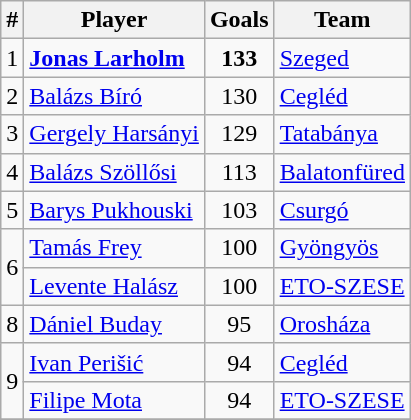<table class="wikitable" style="text-align:center">
<tr>
<th>#</th>
<th>Player</th>
<th>Goals</th>
<th>Team</th>
</tr>
<tr>
<td rowspan="1">1</td>
<td align="left"> <strong><a href='#'>Jonas Larholm</a></strong></td>
<td><strong>133</strong></td>
<td align="left"> <a href='#'>Szeged</a></td>
</tr>
<tr>
<td rowspan="1">2</td>
<td align="left"> <a href='#'>Balázs Bíró</a></td>
<td>130</td>
<td align="left"> <a href='#'>Cegléd</a></td>
</tr>
<tr>
<td rowspan="1">3</td>
<td align="left"> <a href='#'>Gergely Harsányi</a></td>
<td>129</td>
<td align="left"> <a href='#'>Tatabánya</a></td>
</tr>
<tr>
<td rowspan="1">4</td>
<td align="left"> <a href='#'>Balázs Szöllősi</a></td>
<td>113</td>
<td align="left"> <a href='#'>Balatonfüred</a></td>
</tr>
<tr>
<td rowspan="1">5</td>
<td align="left"> <a href='#'>Barys Pukhouski</a></td>
<td>103</td>
<td align="left"> <a href='#'>Csurgó</a></td>
</tr>
<tr>
<td rowspan="2">6</td>
<td align="left"> <a href='#'>Tamás Frey</a></td>
<td>100</td>
<td align="left"> <a href='#'>Gyöngyös</a></td>
</tr>
<tr>
<td align="left"> <a href='#'>Levente Halász</a></td>
<td>100</td>
<td align="left"> <a href='#'>ETO-SZESE</a></td>
</tr>
<tr>
<td rowspan="1">8</td>
<td align="left"> <a href='#'>Dániel Buday</a></td>
<td>95</td>
<td align="left"> <a href='#'>Orosháza</a></td>
</tr>
<tr>
<td rowspan="2">9</td>
<td align="left"> <a href='#'>Ivan Perišić</a></td>
<td>94</td>
<td align="left"> <a href='#'>Cegléd</a></td>
</tr>
<tr>
<td align="left"> <a href='#'>Filipe Mota</a></td>
<td>94</td>
<td align="left"> <a href='#'>ETO-SZESE</a></td>
</tr>
<tr>
</tr>
</table>
